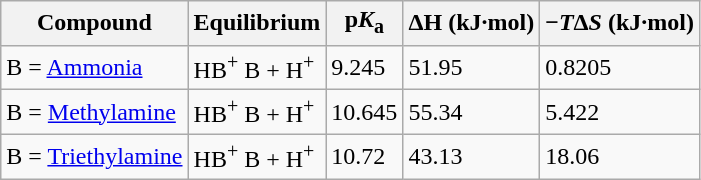<table class="wikitable">
<tr>
<th>Compound</th>
<th>Equilibrium</th>
<th>p<em>K</em><sub>a</sub></th>
<th>ΔH (kJ·mol)</th>
<th>−<em>T</em>Δ<em>S</em> (kJ·mol)</th>
</tr>
<tr>
<td style="text-align:left;">B = <a href='#'>Ammonia</a></td>
<td style="text-align:left;">HB<sup>+</sup>  B + H<sup>+</sup></td>
<td>9.245</td>
<td>51.95</td>
<td>0.8205</td>
</tr>
<tr>
<td style="text-align:left;">B = <a href='#'>Methylamine</a></td>
<td style="text-align:left;">HB<sup>+</sup>  B + H<sup>+</sup></td>
<td>10.645</td>
<td>55.34</td>
<td>5.422</td>
</tr>
<tr>
<td style="text-align:left;">B = <a href='#'>Triethylamine</a></td>
<td style="text-align:left;">HB<sup>+</sup>  B + H<sup>+</sup></td>
<td>10.72</td>
<td>43.13</td>
<td>18.06</td>
</tr>
</table>
